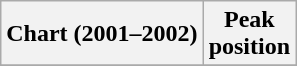<table class="wikitable plainrowheaders" style="text-align:center">
<tr>
<th>Chart (2001–2002)</th>
<th>Peak<br>position</th>
</tr>
<tr>
</tr>
</table>
